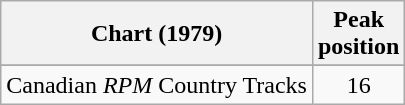<table class="wikitable sortable">
<tr>
<th align="left">Chart (1979)</th>
<th align="center">Peak<br>position</th>
</tr>
<tr>
</tr>
<tr>
<td align="left">Canadian <em>RPM</em> Country Tracks</td>
<td align="center">16</td>
</tr>
</table>
